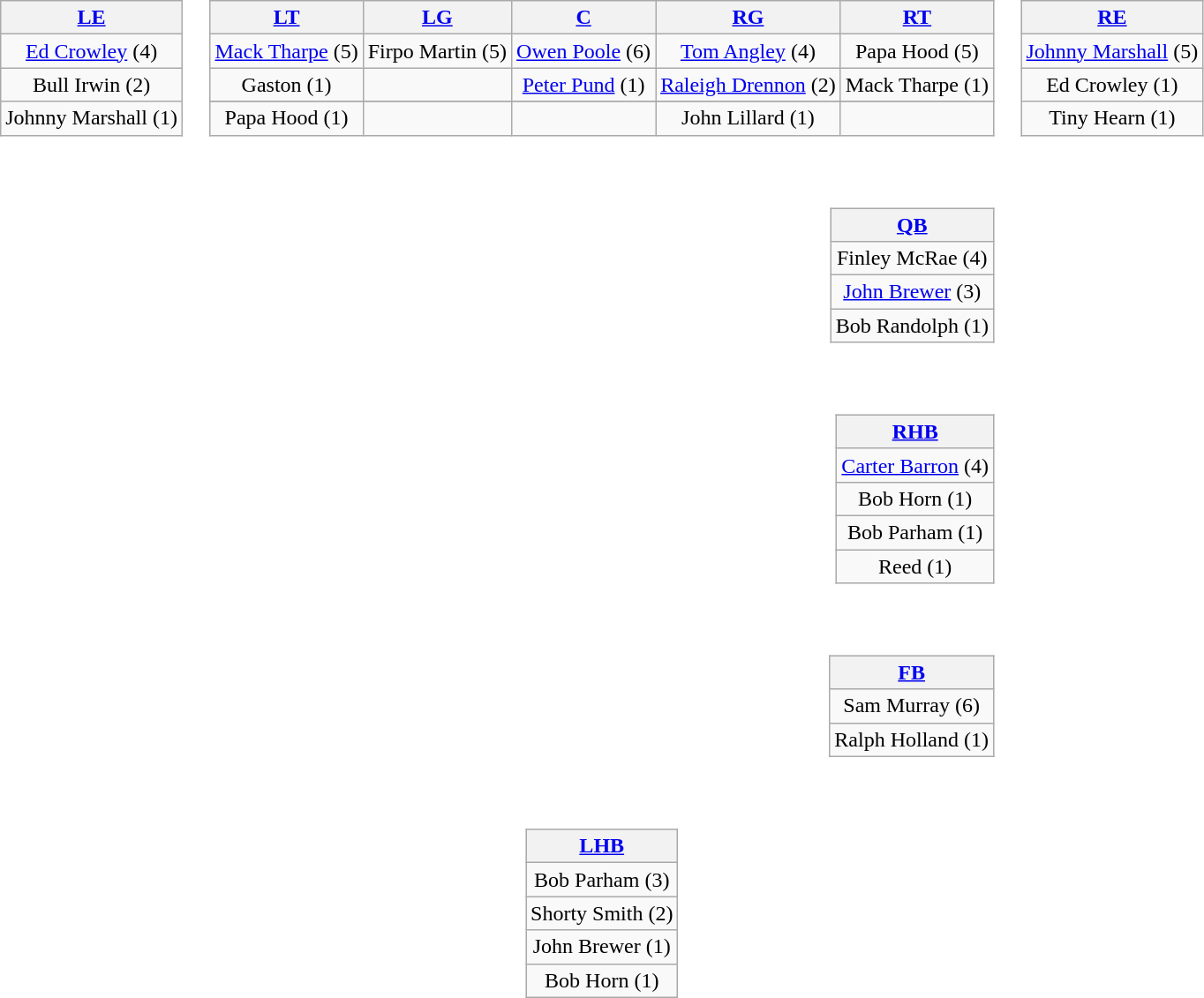<table>
<tr>
<td style="text-align:center;"><br><table style="width:100%">
<tr>
<td align="left"><br><table class="wikitable" style="text-align:center">
<tr>
<th><a href='#'>LE</a></th>
</tr>
<tr>
<td><a href='#'>Ed Crowley</a> (4)</td>
</tr>
<tr>
<td>Bull Irwin (2)</td>
</tr>
<tr>
<td>Johnny Marshall (1)</td>
</tr>
</table>
</td>
<td><br><table class="wikitable" style="text-align:center">
<tr>
<th><a href='#'>LT</a></th>
<th><a href='#'>LG</a></th>
<th><a href='#'>C</a></th>
<th><a href='#'>RG</a></th>
<th><a href='#'>RT</a></th>
</tr>
<tr>
<td><a href='#'>Mack Tharpe</a> (5)</td>
<td>Firpo Martin (5)</td>
<td><a href='#'>Owen Poole</a> (6)</td>
<td><a href='#'>Tom Angley</a> (4)</td>
<td>Papa Hood (5)</td>
</tr>
<tr>
<td>Gaston (1)</td>
<td></td>
<td><a href='#'>Peter Pund</a> (1)</td>
<td><a href='#'>Raleigh Drennon</a> (2)</td>
<td>Mack Tharpe (1)</td>
</tr>
<tr>
</tr>
<tr>
<td>Papa Hood (1)</td>
<td></td>
<td></td>
<td>John Lillard (1)</td>
<td></td>
</tr>
</table>
</td>
<td><br><table class="wikitable" style="text-align:center">
<tr>
<th><a href='#'>RE</a></th>
</tr>
<tr>
<td><a href='#'>Johnny Marshall</a> (5)</td>
</tr>
<tr>
<td>Ed Crowley (1)</td>
</tr>
<tr>
<td>Tiny Hearn (1)</td>
</tr>
</table>
</td>
</tr>
<tr>
<td></td>
<td align="right"><br><table class="wikitable" style="text-align:center">
<tr>
<th><a href='#'>QB</a></th>
</tr>
<tr>
<td>Finley McRae (4)</td>
</tr>
<tr>
<td><a href='#'>John Brewer</a> (3)</td>
</tr>
<tr>
<td>Bob Randolph (1)</td>
</tr>
</table>
</td>
</tr>
<tr>
<td></td>
<td align="right"><br><table class="wikitable" style="text-align:center">
<tr>
<th><a href='#'>RHB</a></th>
</tr>
<tr>
<td><a href='#'>Carter Barron</a> (4)</td>
</tr>
<tr>
<td>Bob Horn (1)</td>
</tr>
<tr>
<td>Bob Parham (1)</td>
</tr>
<tr>
<td>Reed (1)</td>
</tr>
</table>
</td>
</tr>
<tr>
<td></td>
<td align="right"><br><table class="wikitable" style="text-align:center">
<tr>
<th><a href='#'>FB</a></th>
</tr>
<tr>
<td>Sam Murray (6)</td>
</tr>
<tr>
<td>Ralph Holland (1)</td>
</tr>
</table>
</td>
</tr>
<tr>
<td></td>
<td align="center"><br><table class="wikitable" style="text-align:center">
<tr>
<th><a href='#'>LHB</a></th>
</tr>
<tr>
<td>Bob Parham (3)</td>
</tr>
<tr>
<td>Shorty Smith (2)</td>
</tr>
<tr>
<td>John Brewer (1)</td>
</tr>
<tr>
<td>Bob Horn (1)</td>
</tr>
</table>
</td>
</tr>
<tr>
<td style="height:3em"></td>
</tr>
<tr>
<td style="text-align:center;"></td>
</tr>
</table>
</td>
</tr>
</table>
